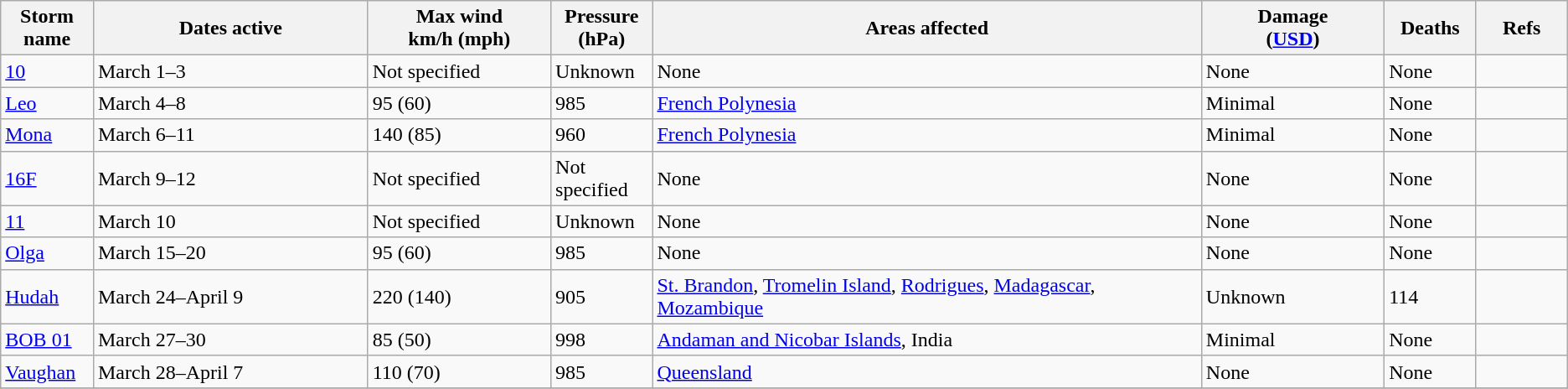<table class="wikitable sortable">
<tr>
<th width="5%">Storm name</th>
<th width="15%">Dates active</th>
<th width="10%">Max wind<br>km/h (mph)</th>
<th width="5%">Pressure<br>(hPa)</th>
<th width="30%">Areas affected</th>
<th width="10%">Damage<br>(<a href='#'>USD</a>)</th>
<th width="5%">Deaths</th>
<th width="5%">Refs</th>
</tr>
<tr>
<td><a href='#'>10</a></td>
<td>March 1–3</td>
<td>Not specified</td>
<td>Unknown</td>
<td>None</td>
<td>None</td>
<td>None</td>
<td></td>
</tr>
<tr>
<td><a href='#'>Leo</a></td>
<td>March 4–8</td>
<td>95 (60)</td>
<td>985</td>
<td><a href='#'>French Polynesia</a></td>
<td>Minimal</td>
<td>None</td>
<td></td>
</tr>
<tr>
<td><a href='#'>Mona</a></td>
<td>March 6–11</td>
<td>140 (85)</td>
<td>960</td>
<td><a href='#'>French Polynesia</a></td>
<td>Minimal</td>
<td>None</td>
<td></td>
</tr>
<tr>
<td><a href='#'>16F</a></td>
<td>March 9–12</td>
<td>Not specified</td>
<td>Not specified</td>
<td>None</td>
<td>None</td>
<td>None</td>
<td></td>
</tr>
<tr>
<td><a href='#'>11</a></td>
<td>March 10</td>
<td>Not specified</td>
<td>Unknown</td>
<td>None</td>
<td>None</td>
<td>None</td>
<td></td>
</tr>
<tr>
<td><a href='#'>Olga</a></td>
<td>March 15–20</td>
<td>95 (60)</td>
<td>985</td>
<td>None</td>
<td>None</td>
<td>None</td>
<td></td>
</tr>
<tr>
<td><a href='#'>Hudah</a></td>
<td>March 24–April 9</td>
<td>220 (140)</td>
<td>905</td>
<td><a href='#'>St. Brandon</a>, <a href='#'>Tromelin Island</a>, <a href='#'>Rodrigues</a>, <a href='#'>Madagascar</a>, <a href='#'>Mozambique</a></td>
<td>Unknown</td>
<td>114</td>
<td></td>
</tr>
<tr>
<td><a href='#'>BOB 01</a></td>
<td>March 27–30</td>
<td>85 (50)</td>
<td>998</td>
<td><a href='#'>Andaman and Nicobar Islands</a>, India</td>
<td>Minimal</td>
<td>None</td>
<td></td>
</tr>
<tr>
<td><a href='#'>Vaughan</a></td>
<td>March 28–April 7</td>
<td>110 (70)</td>
<td>985</td>
<td><a href='#'>Queensland</a></td>
<td>None</td>
<td>None</td>
<td></td>
</tr>
<tr>
</tr>
</table>
